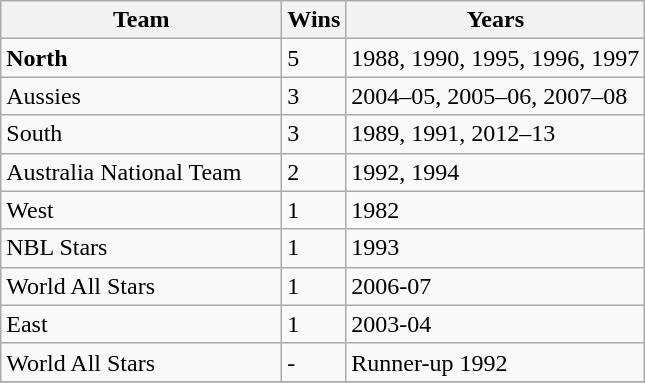<table class="wikitable">
<tr>
<th width=180>Team</th>
<th>Wins</th>
<th>Years</th>
</tr>
<tr>
<td><strong>North</strong></td>
<td>5</td>
<td>1988, 1990, 1995, 1996, 1997</td>
</tr>
<tr>
<td>Aussies</td>
<td>3</td>
<td>2004–05, 2005–06, 2007–08</td>
</tr>
<tr>
<td>South</td>
<td>3</td>
<td>1989, 1991, 2012–13</td>
</tr>
<tr>
<td>Australia National Team</td>
<td>2</td>
<td>1992, 1994</td>
</tr>
<tr>
<td>West</td>
<td>1</td>
<td>1982</td>
</tr>
<tr>
<td>NBL Stars</td>
<td>1</td>
<td>1993</td>
</tr>
<tr>
<td>World All Stars</td>
<td>1</td>
<td>2006-07</td>
</tr>
<tr>
<td>East</td>
<td>1</td>
<td>2003-04</td>
</tr>
<tr>
<td>World All Stars</td>
<td>-</td>
<td>Runner-up 1992</td>
</tr>
<tr>
</tr>
</table>
